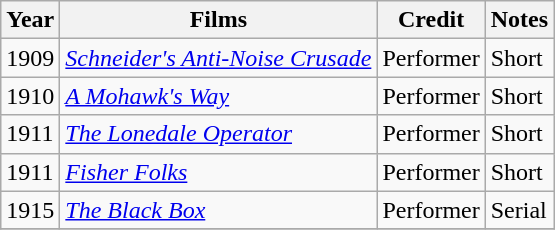<table class="wikitable sortable">
<tr>
<th>Year</th>
<th>Films</th>
<th class="unsortable">Credit</th>
<th class="unsortable">Notes</th>
</tr>
<tr>
<td>1909</td>
<td><em><a href='#'>Schneider's Anti-Noise Crusade</a></em></td>
<td>Performer</td>
<td>Short</td>
</tr>
<tr>
<td>1910</td>
<td><em><a href='#'>A Mohawk's Way</a></em></td>
<td>Performer</td>
<td>Short</td>
</tr>
<tr>
<td>1911</td>
<td><em><a href='#'>The Lonedale Operator</a></em></td>
<td>Performer</td>
<td>Short</td>
</tr>
<tr>
<td>1911</td>
<td><em><a href='#'>Fisher Folks</a></em></td>
<td>Performer</td>
<td>Short</td>
</tr>
<tr>
<td>1915</td>
<td><em><a href='#'>The Black Box</a></em></td>
<td>Performer</td>
<td>Serial</td>
</tr>
<tr>
</tr>
</table>
